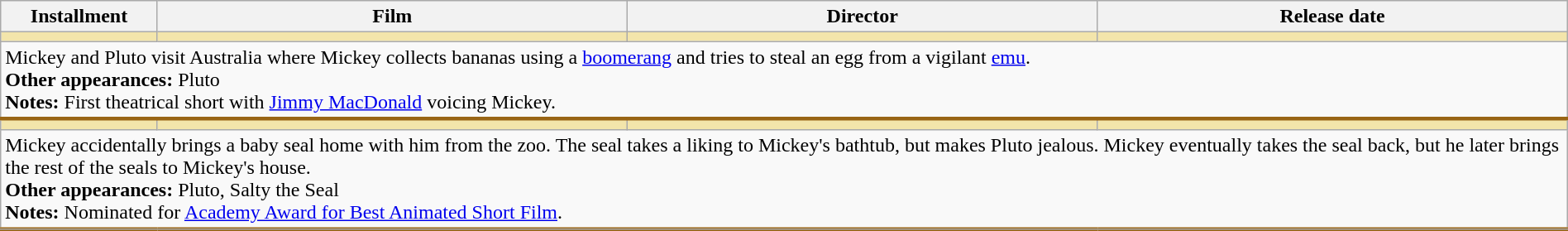<table class="wikitable sortable" width="100%">
<tr>
<th width="10%">Installment</th>
<th width="30%">Film</th>
<th width="30%" class="unsortable">Director</th>
<th width="30%">Release date</th>
</tr>
<tr>
<td style="background-color: #F3E5AB"></td>
<td style="background-color: #F3E5AB"></td>
<td style="background-color: #F3E5AB"></td>
<td style="background-color: #F3E5AB"></td>
</tr>
<tr class="expand-child" style="border-bottom: 3px solid #996515;">
<td colspan="4">Mickey and Pluto visit Australia where Mickey collects bananas using a <a href='#'>boomerang</a> and tries to steal an egg from a vigilant <a href='#'>emu</a>.<br><strong>Other appearances:</strong> Pluto<br><strong>Notes:</strong> First theatrical short with <a href='#'>Jimmy MacDonald</a> voicing Mickey.</td>
</tr>
<tr>
<td style="background-color: #F3E5AB"></td>
<td style="background-color: #F3E5AB"></td>
<td style="background-color: #F3E5AB"></td>
<td style="background-color: #F3E5AB"></td>
</tr>
<tr class="expand-child" style="border-bottom: 3px solid #996515;">
<td colspan="4">Mickey accidentally brings a baby seal home with him from the zoo. The seal takes a liking to Mickey's bathtub, but makes Pluto jealous. Mickey eventually takes the seal back, but he later brings the rest of the seals to Mickey's house.<br><strong>Other appearances:</strong> Pluto, Salty the Seal<br><strong>Notes:</strong> Nominated for <a href='#'>Academy Award for Best Animated Short Film</a>.</td>
</tr>
<tr>
</tr>
</table>
